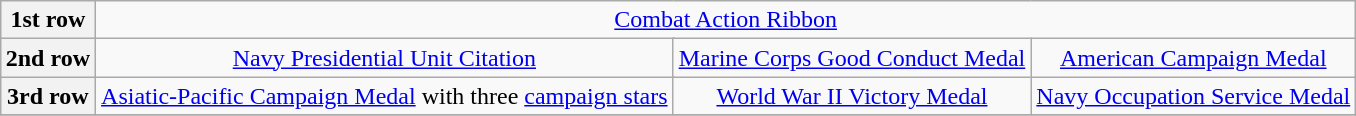<table class="wikitable" style="margin:1em auto; text-align:center;">
<tr>
<th>1st row</th>
<td colspan="8"><a href='#'>Combat Action Ribbon</a></td>
</tr>
<tr>
<th>2nd row</th>
<td colspan="4"><a href='#'>Navy Presidential Unit Citation</a></td>
<td colspan="3"><a href='#'>Marine Corps Good Conduct Medal</a></td>
<td colspan="3"><a href='#'>American Campaign Medal</a></td>
</tr>
<tr>
<th>3rd row</th>
<td colspan="4"><a href='#'>Asiatic-Pacific Campaign Medal</a> with three <a href='#'>campaign stars</a></td>
<td colspan="3"><a href='#'>World War II Victory Medal</a></td>
<td colspan="3"><a href='#'>Navy Occupation Service Medal</a></td>
</tr>
<tr>
</tr>
</table>
